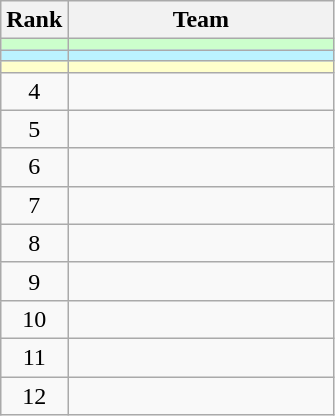<table class="wikitable">
<tr>
<th>Rank</th>
<th width=170>Team</th>
</tr>
<tr bgcolor=#ccffcc>
<td align=center></td>
<td></td>
</tr>
<tr bgcolor=#BBF3FF>
<td align=center></td>
<td></td>
</tr>
<tr bgcolor=#ffffcc>
<td align=center></td>
<td></td>
</tr>
<tr>
<td align=center>4</td>
<td></td>
</tr>
<tr>
<td align=center>5</td>
<td></td>
</tr>
<tr>
<td align=center>6</td>
<td></td>
</tr>
<tr>
<td align=center>7</td>
<td></td>
</tr>
<tr>
<td align=center>8</td>
<td></td>
</tr>
<tr>
<td align=center>9</td>
<td></td>
</tr>
<tr>
<td align=center>10</td>
<td></td>
</tr>
<tr>
<td align=center>11</td>
<td></td>
</tr>
<tr>
<td align=center>12</td>
<td></td>
</tr>
</table>
